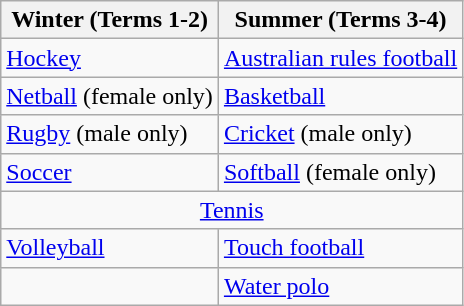<table class="wikitable">
<tr>
<th>Winter (Terms 1-2)</th>
<th>Summer (Terms 3-4)</th>
</tr>
<tr>
<td><a href='#'>Hockey</a></td>
<td><a href='#'>Australian rules football</a></td>
</tr>
<tr>
<td><a href='#'>Netball</a> (female only)</td>
<td><a href='#'>Basketball</a></td>
</tr>
<tr>
<td><a href='#'>Rugby</a> (male only)</td>
<td><a href='#'>Cricket</a> (male only)</td>
</tr>
<tr>
<td><a href='#'>Soccer</a></td>
<td><a href='#'>Softball</a> (female only)</td>
</tr>
<tr>
<td colspan="2" style="text-align: center;"><a href='#'>Tennis</a></td>
</tr>
<tr>
<td><a href='#'>Volleyball</a></td>
<td><a href='#'>Touch football</a></td>
</tr>
<tr>
<td></td>
<td><a href='#'>Water polo</a></td>
</tr>
</table>
